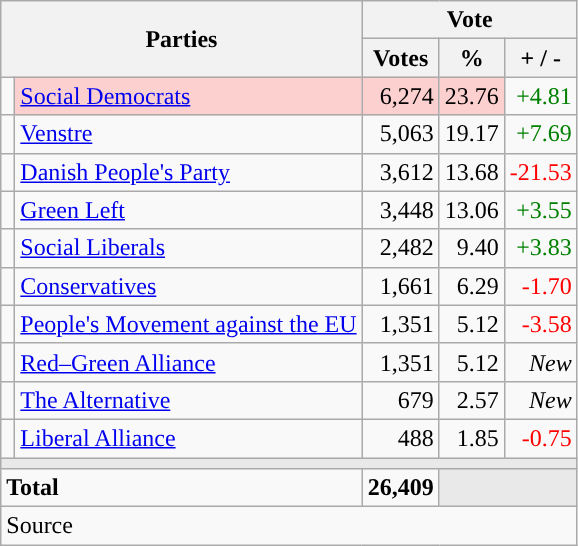<table class="wikitable" style="text-align:right;">
<tr>
<th style="text-align:centre;" rowspan="2" colspan="2" width="225">Parties</th>
<th colspan="3">Vote</th>
</tr>
<tr>
<th width="15">Votes</th>
<th width="15">%</th>
<th width="15">+ / -</th>
</tr>
<tr>
<td width="2" style="color:inherit;background:"></td>
<td bgcolor=#fbd0ce   align="left"><a href='#'>Social Democrats</a></td>
<td bgcolor=#fbd0ce>6,274</td>
<td bgcolor=#fbd0ce>23.76</td>
<td style=color:green;>+4.81</td>
</tr>
<tr>
<td width="2" style="color:inherit;background:"></td>
<td align="left"><a href='#'>Venstre</a></td>
<td>5,063</td>
<td>19.17</td>
<td style=color:green;>+7.69</td>
</tr>
<tr>
<td width="2" style="color:inherit;background:"></td>
<td align="left"><a href='#'>Danish People's Party</a></td>
<td>3,612</td>
<td>13.68</td>
<td style=color:red;>-21.53</td>
</tr>
<tr>
<td width="2" style="color:inherit;background:"></td>
<td align="left"><a href='#'>Green Left</a></td>
<td>3,448</td>
<td>13.06</td>
<td style=color:green;>+3.55</td>
</tr>
<tr>
<td width="2" style="color:inherit;background:"></td>
<td align="left"><a href='#'>Social Liberals</a></td>
<td>2,482</td>
<td>9.40</td>
<td style=color:green;>+3.83</td>
</tr>
<tr>
<td width="2" style="color:inherit;background:"></td>
<td align="left"><a href='#'>Conservatives</a></td>
<td>1,661</td>
<td>6.29</td>
<td style=color:red;>-1.70</td>
</tr>
<tr>
<td width="2" style="color:inherit;background:"></td>
<td align="left"><a href='#'>People's Movement against the EU</a></td>
<td>1,351</td>
<td>5.12</td>
<td style=color:red;>-3.58</td>
</tr>
<tr>
<td width="2" style="color:inherit;background:"></td>
<td align="left"><a href='#'>Red–Green Alliance</a></td>
<td>1,351</td>
<td>5.12</td>
<td><em>New</em></td>
</tr>
<tr>
<td width="2" style="color:inherit;background:"></td>
<td align="left"><a href='#'>The Alternative</a></td>
<td>679</td>
<td>2.57</td>
<td><em>New</em></td>
</tr>
<tr>
<td width="2" style="color:inherit;background:"></td>
<td align="left"><a href='#'>Liberal Alliance</a></td>
<td>488</td>
<td>1.85</td>
<td style=color:red;>-0.75</td>
</tr>
<tr>
<td colspan="7" bgcolor="#E9E9E9"></td>
</tr>
<tr>
<td align="left" colspan="2"><strong>Total</strong></td>
<td><strong>26,409</strong></td>
<td bgcolor="#E9E9E9" colspan="2"></td>
</tr>
<tr>
<td align="left" colspan="6">Source</td>
</tr>
</table>
